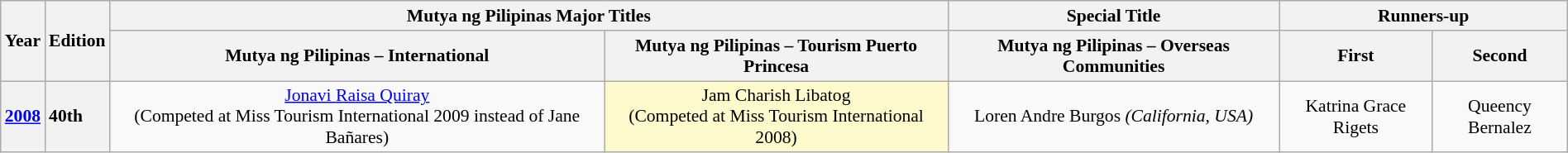<table class="wikitable" style="text-align:center; font-size:90%; line-height:17px; width:100%;">
<tr>
<th width:03%;" scope="col" rowspan="2">Year</th>
<th width:03%;" scope="col" rowspan="2">Edition</th>
<th colspan="2"  width:08%;" scope="col">Mutya ng Pilipinas Major Titles</th>
<th width:05%;" scope="col" colspan="1">Special Title</th>
<th width:05%;" scope="col" colspan="2">Runners-up</th>
</tr>
<tr>
<th width:12%;" scope="col">Mutya ng Pilipinas – International</th>
<th width:10%;" scope="col">Mutya ng Pilipinas – Tourism Puerto Princesa</th>
<th width:10%;" scope="col">Mutya ng Pilipinas – Overseas Communities</th>
<th width:10%;" scope="col">First</th>
<th width:10%;" scope="col">Second</th>
</tr>
<tr>
<th><a href='#'>2008</a></th>
<th style="text-align:left;">40th</th>
<td><a href='#'>Jonavi Raisa Quiray</a> <br>(Competed at Miss Tourism International 2009 instead of Jane Bañares)</td>
<td style="background:#FFFACD;">Jam Charish Libatog <br>(Competed at Miss Tourism International 2008)</td>
<td>Loren Andre Burgos <em>(California, USA)</em></td>
<td>Katrina Grace Rigets</td>
<td>Queency Bernalez</td>
</tr>
</table>
